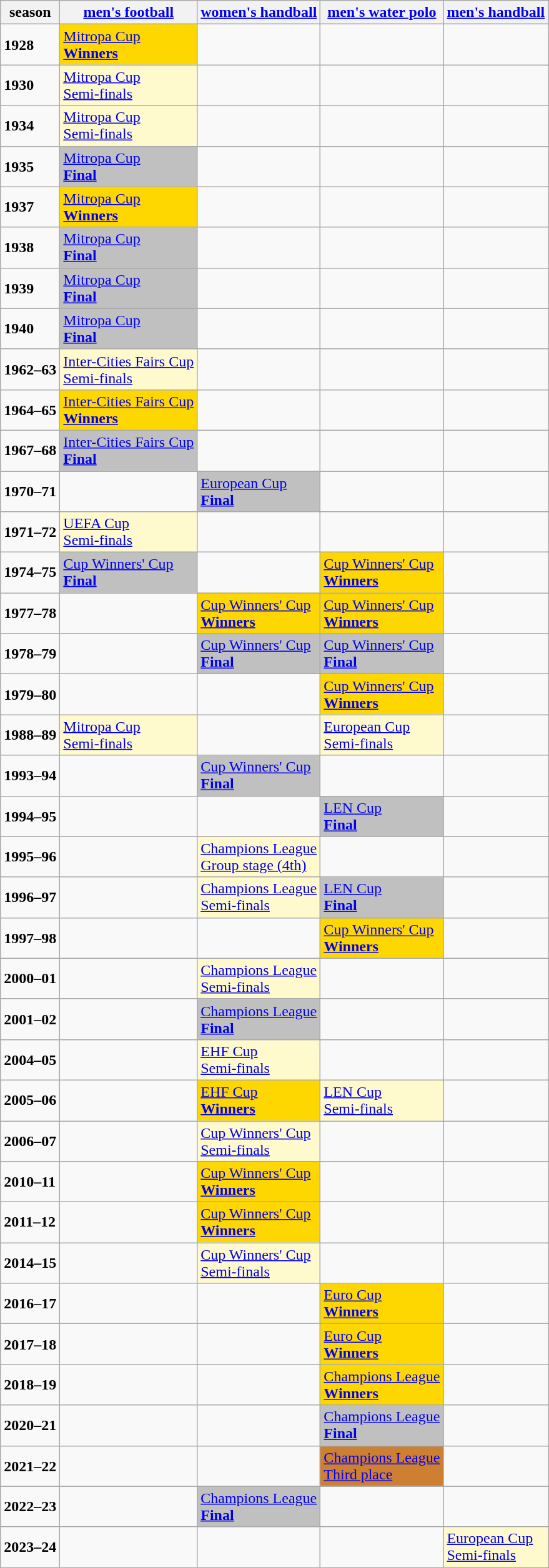<table class="wikitable">
<tr>
<th>season</th>
<th><a href='#'>men's football</a></th>
<th><a href='#'>women's handball</a></th>
<th><a href='#'>men's water polo</a></th>
<th><a href='#'>men's handball</a></th>
</tr>
<tr>
<td><strong>1928</strong></td>
<td style="background:gold;"><a href='#'>Mitropa Cup</a><br><strong><a href='#'>Winners</a></strong></td>
<td></td>
<td></td>
<td></td>
</tr>
<tr>
<td><strong>1930</strong></td>
<td style="background:LemonChiffon;"><a href='#'>Mitropa Cup</a><br><a href='#'>Semi-finals</a></td>
<td></td>
<td></td>
<td></td>
</tr>
<tr>
<td><strong>1934</strong></td>
<td style="background:LemonChiffon;"><a href='#'>Mitropa Cup</a><br><a href='#'>Semi-finals</a></td>
<td></td>
<td></td>
<td></td>
</tr>
<tr>
<td><strong>1935</strong></td>
<td style="background:silver;"><a href='#'>Mitropa Cup</a><br><strong><a href='#'>Final</a></strong></td>
<td></td>
<td></td>
<td></td>
</tr>
<tr>
<td><strong>1937</strong></td>
<td style="background:gold;"><a href='#'>Mitropa Cup</a><br><strong><a href='#'>Winners</a></strong></td>
<td></td>
<td></td>
<td></td>
</tr>
<tr>
<td><strong>1938</strong></td>
<td style="background:silver;"><a href='#'>Mitropa Cup</a><br><strong><a href='#'>Final</a></strong></td>
<td></td>
<td></td>
<td></td>
</tr>
<tr>
<td><strong>1939</strong></td>
<td style="background:silver;"><a href='#'>Mitropa Cup</a><br><strong><a href='#'>Final</a></strong></td>
<td></td>
<td></td>
<td></td>
</tr>
<tr>
<td><strong>1940</strong></td>
<td style="background:silver;"><a href='#'>Mitropa Cup</a><br><strong><a href='#'>Final</a></strong></td>
<td></td>
<td></td>
<td></td>
</tr>
<tr>
<td><strong>1962–63</strong></td>
<td style="background:LemonChiffon;"><a href='#'>Inter-Cities Fairs Cup</a><br><a href='#'>Semi-finals</a></td>
<td></td>
<td></td>
<td></td>
</tr>
<tr>
<td><strong>1964–65</strong></td>
<td style="background:gold;"><a href='#'>Inter-Cities Fairs Cup</a><br><strong><a href='#'>Winners</a></strong></td>
<td></td>
<td></td>
<td></td>
</tr>
<tr>
<td><strong>1967–68</strong></td>
<td style="background:silver;"><a href='#'>Inter-Cities Fairs Cup</a><br><strong><a href='#'>Final</a></strong></td>
<td></td>
<td></td>
<td></td>
</tr>
<tr>
<td><strong>1970–71</strong></td>
<td></td>
<td style="background:silver;"><a href='#'>European Cup</a><br><strong><a href='#'>Final</a></strong></td>
<td></td>
<td></td>
</tr>
<tr>
<td><strong>1971–72</strong></td>
<td style="background:LemonChiffon;"><a href='#'>UEFA Cup</a><br><a href='#'>Semi-finals</a></td>
<td></td>
<td></td>
<td></td>
</tr>
<tr>
<td><strong>1974–75</strong></td>
<td style="background:silver;"><a href='#'>Cup Winners' Cup</a><br><strong><a href='#'>Final</a></strong></td>
<td></td>
<td style="background:gold;"><a href='#'>Cup Winners' Cup</a><br><strong><a href='#'>Winners</a></strong></td>
<td></td>
</tr>
<tr>
<td><strong>1977–78</strong></td>
<td></td>
<td style="background:gold;"><a href='#'>Cup Winners' Cup</a><br><strong><a href='#'>Winners</a></strong></td>
<td style="background:gold;"><a href='#'>Cup Winners' Cup</a><br><strong><a href='#'>Winners</a></strong></td>
<td></td>
</tr>
<tr>
<td><strong>1978–79</strong></td>
<td></td>
<td style="background:silver;"><a href='#'>Cup Winners' Cup</a><br><strong><a href='#'>Final</a></strong></td>
<td style="background:silver;"><a href='#'>Cup Winners' Cup</a><br><strong><a href='#'>Final</a></strong></td>
<td></td>
</tr>
<tr>
<td><strong>1979–80</strong></td>
<td></td>
<td></td>
<td style="background:gold;"><a href='#'>Cup Winners' Cup</a><br><strong><a href='#'>Winners</a></strong></td>
<td></td>
</tr>
<tr>
<td><strong>1988–89</strong></td>
<td style="background:LemonChiffon;"><a href='#'>Mitropa Cup</a><br><a href='#'>Semi-finals</a></td>
<td></td>
<td style="background:LemonChiffon;"><a href='#'>European Cup</a><br><a href='#'>Semi-finals</a></td>
<td></td>
</tr>
<tr>
<td><strong>1993–94</strong></td>
<td></td>
<td style="background:silver;"><a href='#'>Cup Winners' Cup</a><br><strong><a href='#'>Final</a></strong></td>
<td></td>
<td></td>
</tr>
<tr>
<td><strong>1994–95</strong></td>
<td></td>
<td></td>
<td style="background:silver;"><a href='#'>LEN Cup</a><br><strong><a href='#'>Final</a></strong></td>
<td></td>
</tr>
<tr>
<td><strong>1995–96</strong></td>
<td></td>
<td style="background:LemonChiffon;"><a href='#'>Champions League</a><br><a href='#'>Group stage (4th)</a></td>
<td></td>
<td></td>
</tr>
<tr>
<td><strong>1996–97</strong></td>
<td></td>
<td style="background:LemonChiffon;"><a href='#'>Champions League</a><br><a href='#'>Semi-finals</a></td>
<td style="background:silver;"><a href='#'>LEN Cup</a><br><strong><a href='#'>Final</a></strong></td>
<td></td>
</tr>
<tr>
<td><strong>1997–98</strong></td>
<td></td>
<td></td>
<td style="background:gold;"><a href='#'>Cup Winners' Cup</a><br><strong><a href='#'>Winners</a></strong></td>
<td></td>
</tr>
<tr>
<td><strong>2000–01</strong></td>
<td></td>
<td style="background:LemonChiffon;"><a href='#'>Champions League</a><br><a href='#'>Semi-finals</a></td>
<td></td>
<td></td>
</tr>
<tr>
<td><strong>2001–02</strong></td>
<td></td>
<td style="background:silver;"><a href='#'>Champions League</a><br><strong><a href='#'>Final</a></strong></td>
<td></td>
<td></td>
</tr>
<tr>
<td><strong>2004–05</strong></td>
<td></td>
<td style="background:LemonChiffon;"><a href='#'>EHF Cup</a><br><a href='#'>Semi-finals</a></td>
<td></td>
<td></td>
</tr>
<tr>
<td><strong>2005–06</strong></td>
<td></td>
<td style="background:gold;"><a href='#'>EHF Cup</a><br><strong><a href='#'>Winners</a></strong></td>
<td style="background:LemonChiffon;"><a href='#'>LEN Cup</a><br><a href='#'>Semi-finals</a></td>
<td></td>
</tr>
<tr>
<td><strong>2006–07</strong></td>
<td></td>
<td style="background:LemonChiffon;"><a href='#'>Cup Winners' Cup</a><br><a href='#'>Semi-finals</a></td>
<td></td>
<td></td>
</tr>
<tr>
<td><strong>2010–11</strong></td>
<td></td>
<td style="background:gold;"><a href='#'>Cup Winners' Cup</a><br><strong><a href='#'>Winners</a></strong></td>
<td></td>
<td></td>
</tr>
<tr>
<td><strong>2011–12</strong></td>
<td></td>
<td style="background:gold;"><a href='#'>Cup Winners' Cup</a><br><strong><a href='#'>Winners</a></strong></td>
<td></td>
<td></td>
</tr>
<tr>
<td><strong>2014–15</strong></td>
<td></td>
<td style="background:LemonChiffon;"><a href='#'>Cup Winners' Cup</a><br><a href='#'>Semi-finals</a></td>
<td></td>
<td></td>
</tr>
<tr>
<td><strong>2016–17</strong></td>
<td></td>
<td></td>
<td style="background:gold;"><a href='#'>Euro Cup</a><br><strong><a href='#'>Winners</a></strong></td>
<td></td>
</tr>
<tr>
<td><strong>2017–18</strong></td>
<td></td>
<td></td>
<td style="background:gold;"><a href='#'>Euro Cup</a><br><strong><a href='#'>Winners</a></strong></td>
<td></td>
</tr>
<tr>
<td><strong>2018–19</strong></td>
<td></td>
<td></td>
<td style="background:gold;"><a href='#'>Champions League</a><br><strong><a href='#'>Winners</a></strong></td>
<td></td>
</tr>
<tr>
<td><strong>2020–21</strong></td>
<td></td>
<td></td>
<td style="background:silver;"><a href='#'>Champions League</a><br><strong><a href='#'>Final</a></strong></td>
<td></td>
</tr>
<tr>
<td><strong>2021–22</strong></td>
<td></td>
<td></td>
<td style="background:#cd7f32;"><a href='#'>Champions League</a><br><a href='#'>Third place</a></td>
<td></td>
</tr>
<tr>
<td><strong>2022–23</strong></td>
<td></td>
<td style="background:silver;"><a href='#'>Champions League</a><br><strong><a href='#'>Final</a></strong></td>
<td></td>
<td></td>
</tr>
<tr>
<td><strong>2023–24</strong></td>
<td></td>
<td></td>
<td></td>
<td style="background:LemonChiffon;"><a href='#'>European Cup</a><br><a href='#'>Semi-finals</a></td>
</tr>
</table>
